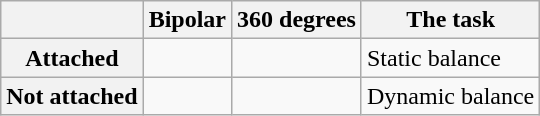<table class="wikitable">
<tr>
<th></th>
<th>Bipolar</th>
<th>360 degrees</th>
<th>The task</th>
</tr>
<tr>
<th>Attached</th>
<td></td>
<td></td>
<td>Static balance</td>
</tr>
<tr>
<th>Not attached</th>
<td></td>
<td></td>
<td>Dynamic balance</td>
</tr>
</table>
